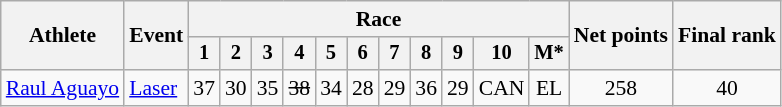<table class="wikitable" style="font-size:90%">
<tr>
<th rowspan="2">Athlete</th>
<th rowspan="2">Event</th>
<th colspan=11>Race</th>
<th rowspan=2>Net points</th>
<th rowspan=2>Final rank</th>
</tr>
<tr style="font-size:95%">
<th>1</th>
<th>2</th>
<th>3</th>
<th>4</th>
<th>5</th>
<th>6</th>
<th>7</th>
<th>8</th>
<th>9</th>
<th>10</th>
<th>M*</th>
</tr>
<tr align=center>
<td align=left><a href='#'>Raul Aguayo</a></td>
<td align=left><a href='#'>Laser</a></td>
<td>37</td>
<td>30</td>
<td>35</td>
<td><s>38</s></td>
<td>34</td>
<td>28</td>
<td>29</td>
<td>36</td>
<td>29</td>
<td>CAN</td>
<td>EL</td>
<td>258</td>
<td>40</td>
</tr>
</table>
